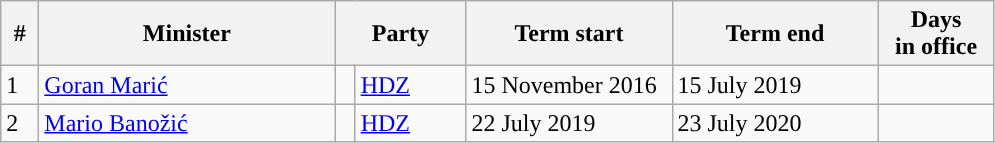<table class="wikitable" style="text-align: left;">
<tr>
<th align=center width="18">#</th>
<th width="190">Minister</th>
<th colspan=2 width="80">Party</th>
<th width="130">Term start</th>
<th width="130">Term end</th>
<th width=70>Days<br> in office</th>
</tr>
<tr>
<td>1</td>
<td><a href='#'>Goran Marić</a></td>
<td style="background-color: "></td>
<td><a href='#'>HDZ</a></td>
<td>15 November 2016</td>
<td>15 July 2019</td>
<td align=right></td>
</tr>
<tr>
<td>2</td>
<td><a href='#'>Mario Banožić</a></td>
<td style="background-color: "></td>
<td><a href='#'>HDZ</a></td>
<td>22 July 2019</td>
<td>23 July 2020</td>
<td align=right></td>
</tr>
</table>
